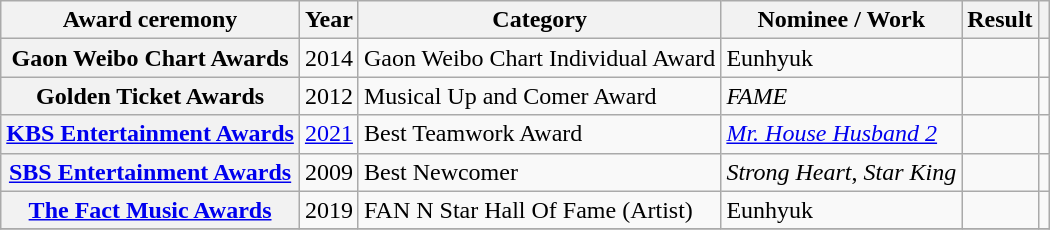<table class="wikitable plainrowheaders sortable">
<tr>
<th scope="col">Award ceremony</th>
<th scope="col">Year</th>
<th scope="col">Category</th>
<th scope="col">Nominee / Work</th>
<th scope="col">Result</th>
<th scope="col" class="unsortable"></th>
</tr>
<tr>
<th scope="row"  rowspan="1">Gaon Weibo Chart Awards</th>
<td>2014</td>
<td>Gaon Weibo Chart Individual Award</td>
<td rowspan="1">Eunhyuk</td>
<td></td>
<td></td>
</tr>
<tr>
<th scope="row">Golden Ticket Awards</th>
<td>2012</td>
<td>Musical Up and Comer Award</td>
<td><em>FAME</em></td>
<td></td>
<td></td>
</tr>
<tr>
<th scope="row"  rowspan="1"><a href='#'>KBS Entertainment Awards</a></th>
<td><a href='#'>2021</a></td>
<td>Best Teamwork Award</td>
<td><em><a href='#'>Mr. House Husband 2</a></em></td>
<td></td>
<td></td>
</tr>
<tr>
<th scope="row"  rowspan="1"><a href='#'>SBS Entertainment Awards</a></th>
<td>2009</td>
<td>Best Newcomer</td>
<td><em>Strong Heart</em>, <em>Star King</em></td>
<td></td>
<td></td>
</tr>
<tr>
<th scope="row"  rowspan="1"><a href='#'>The Fact Music Awards</a></th>
<td>2019</td>
<td>FAN N Star Hall Of Fame (Artist)</td>
<td>Eunhyuk</td>
<td></td>
<td></td>
</tr>
<tr>
</tr>
</table>
